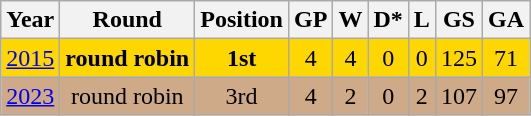<table class="wikitable" style="text-align: center;">
<tr>
<th>Year</th>
<th>Round</th>
<th>Position</th>
<th>GP</th>
<th>W</th>
<th>D*</th>
<th>L</th>
<th>GS</th>
<th>GA</th>
</tr>
<tr style="background:gold;">
<td> <a href='#'>2015</a></td>
<td><strong>round robin</strong></td>
<td><strong>1st</strong></td>
<td>4</td>
<td>4</td>
<td>0</td>
<td>0</td>
<td>125</td>
<td>71</td>
</tr>
<tr style="background:#cfaa88;">
<td> <a href='#'>2023</a></td>
<td>round robin</td>
<td>3rd</td>
<td>4</td>
<td>2</td>
<td>0</td>
<td>2</td>
<td>107</td>
<td>97</td>
</tr>
</table>
